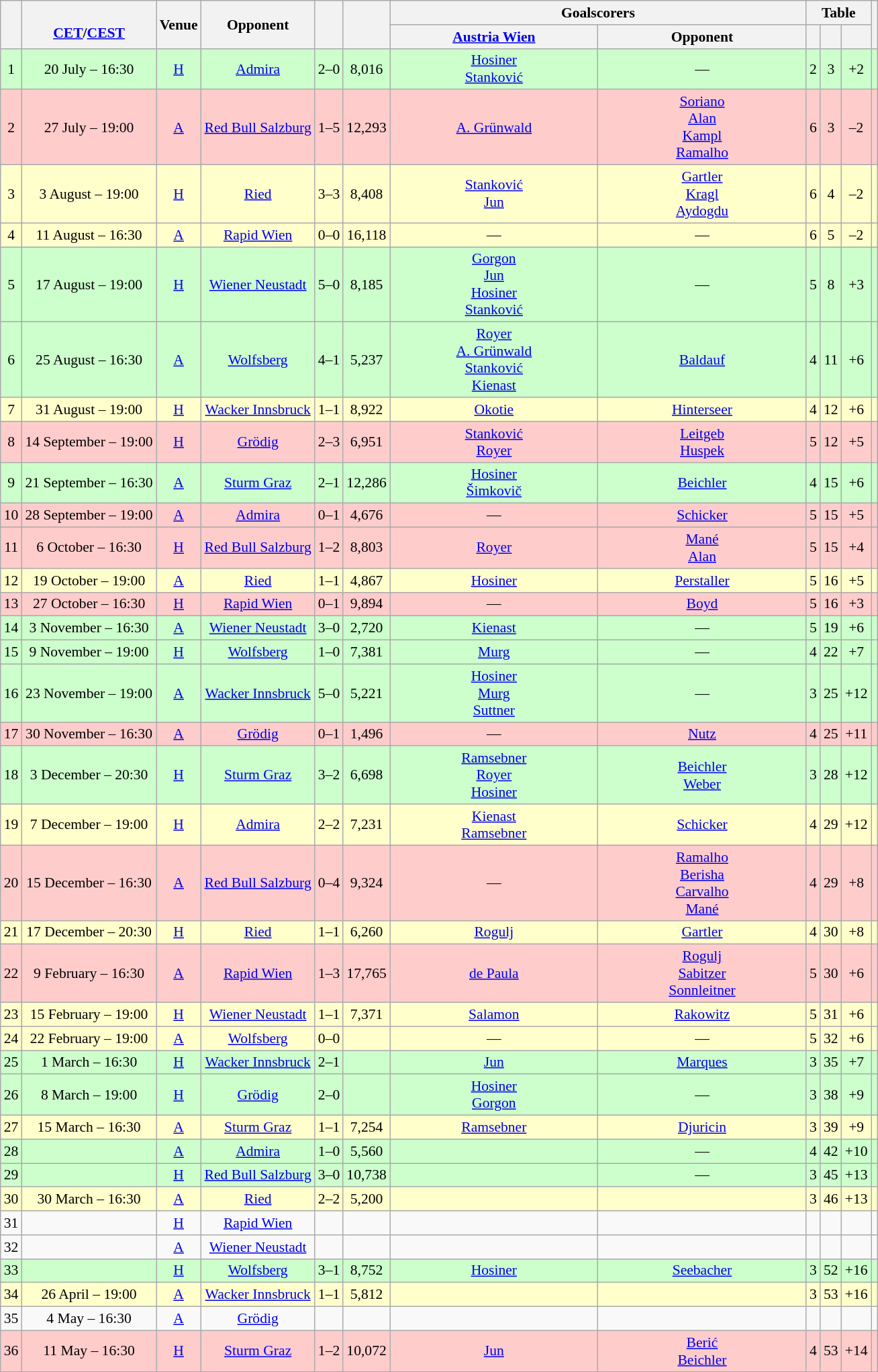<table class="wikitable" Style="text-align: center;font-size:90%">
<tr>
<th rowspan="2"></th>
<th rowspan="2"><br><a href='#'>CET</a>/<a href='#'>CEST</a></th>
<th rowspan="2">Venue</th>
<th rowspan="2">Opponent</th>
<th rowspan="2"><br></th>
<th rowspan="2"></th>
<th colspan="2">Goalscorers</th>
<th colspan="3">Table</th>
<th rowspan="2"></th>
</tr>
<tr>
<th style="width:200px"><a href='#'>Austria Wien</a></th>
<th style="width:200px">Opponent</th>
<th></th>
<th></th>
<th></th>
</tr>
<tr style="background:#cfc">
<td>1</td>
<td>20 July – 16:30</td>
<td><a href='#'>H</a></td>
<td><a href='#'>Admira</a></td>
<td>2–0</td>
<td>8,016</td>
<td><a href='#'>Hosiner</a> <br><a href='#'>Stanković</a> </td>
<td>—</td>
<td>2</td>
<td>3</td>
<td>+2</td>
<td><br></td>
</tr>
<tr style="background:#fcc">
<td>2</td>
<td>27 July – 19:00</td>
<td><a href='#'>A</a></td>
<td><a href='#'>Red Bull Salzburg</a></td>
<td>1–5</td>
<td>12,293</td>
<td><a href='#'>A. Grünwald</a> </td>
<td><a href='#'>Soriano</a> <br><a href='#'>Alan</a> <br><a href='#'>Kampl</a> <br><a href='#'>Ramalho</a> </td>
<td>6</td>
<td>3</td>
<td>–2</td>
<td><br></td>
</tr>
<tr style="background:#ffc">
<td>3</td>
<td>3 August – 19:00</td>
<td><a href='#'>H</a></td>
<td><a href='#'>Ried</a></td>
<td>3–3</td>
<td>8,408</td>
<td><a href='#'>Stanković</a> <br><a href='#'>Jun</a> </td>
<td><a href='#'>Gartler</a> <br><a href='#'>Kragl</a> <br><a href='#'>Aydogdu</a> </td>
<td>6</td>
<td>4</td>
<td>–2</td>
<td><br></td>
</tr>
<tr style="background:#ffc">
<td>4</td>
<td>11 August – 16:30</td>
<td><a href='#'>A</a></td>
<td><a href='#'>Rapid Wien</a></td>
<td>0–0</td>
<td>16,118</td>
<td>—</td>
<td>—</td>
<td>6</td>
<td>5</td>
<td>–2</td>
<td><br></td>
</tr>
<tr style="background:#cfc">
<td>5</td>
<td>17 August – 19:00</td>
<td><a href='#'>H</a></td>
<td><a href='#'>Wiener Neustadt</a></td>
<td>5–0</td>
<td>8,185</td>
<td><a href='#'>Gorgon</a> <br><a href='#'>Jun</a> <br><a href='#'>Hosiner</a> <br><a href='#'>Stanković</a> </td>
<td>—</td>
<td>5</td>
<td>8</td>
<td>+3</td>
<td><br></td>
</tr>
<tr style="background:#cfc">
<td>6</td>
<td>25 August – 16:30</td>
<td><a href='#'>A</a></td>
<td><a href='#'>Wolfsberg</a></td>
<td>4–1</td>
<td>5,237</td>
<td><a href='#'>Royer</a> <br><a href='#'>A. Grünwald</a> <br><a href='#'>Stanković</a> <br><a href='#'>Kienast</a> </td>
<td><a href='#'>Baldauf</a> </td>
<td>4</td>
<td>11</td>
<td>+6</td>
<td><br></td>
</tr>
<tr style="background:#ffc">
<td>7</td>
<td>31 August – 19:00</td>
<td><a href='#'>H</a></td>
<td><a href='#'>Wacker Innsbruck</a></td>
<td>1–1</td>
<td>8,922</td>
<td><a href='#'>Okotie</a> </td>
<td><a href='#'>Hinterseer</a> </td>
<td>4</td>
<td>12</td>
<td>+6</td>
<td><br></td>
</tr>
<tr style="background:#fcc">
<td>8</td>
<td>14 September – 19:00</td>
<td><a href='#'>H</a></td>
<td><a href='#'>Grödig</a></td>
<td>2–3</td>
<td>6,951</td>
<td><a href='#'>Stanković</a> <br><a href='#'>Royer</a> </td>
<td><a href='#'>Leitgeb</a> <br><a href='#'>Huspek</a> </td>
<td>5</td>
<td>12</td>
<td>+5</td>
<td><br></td>
</tr>
<tr style="background:#cfc">
<td>9</td>
<td>21 September – 16:30</td>
<td><a href='#'>A</a></td>
<td><a href='#'>Sturm Graz</a></td>
<td>2–1</td>
<td>12,286</td>
<td><a href='#'>Hosiner</a> <br><a href='#'>Šimkovič</a> </td>
<td><a href='#'>Beichler</a> </td>
<td>4</td>
<td>15</td>
<td>+6</td>
<td><br></td>
</tr>
<tr style="background:#fcc">
<td>10</td>
<td>28 September – 19:00</td>
<td><a href='#'>A</a></td>
<td><a href='#'>Admira</a></td>
<td>0–1</td>
<td>4,676</td>
<td>—</td>
<td><a href='#'>Schicker</a> </td>
<td>5</td>
<td>15</td>
<td>+5</td>
<td><br></td>
</tr>
<tr style="background:#fcc">
<td>11</td>
<td>6 October – 16:30</td>
<td><a href='#'>H</a></td>
<td><a href='#'>Red Bull Salzburg</a></td>
<td>1–2</td>
<td>8,803</td>
<td><a href='#'>Royer</a> </td>
<td><a href='#'>Mané</a> <br><a href='#'>Alan</a> </td>
<td>5</td>
<td>15</td>
<td>+4</td>
<td><br></td>
</tr>
<tr style="background:#ffc">
<td>12</td>
<td>19 October – 19:00</td>
<td><a href='#'>A</a></td>
<td><a href='#'>Ried</a></td>
<td>1–1</td>
<td>4,867</td>
<td><a href='#'>Hosiner</a> </td>
<td><a href='#'>Perstaller</a> </td>
<td>5</td>
<td>16</td>
<td>+5</td>
<td><br></td>
</tr>
<tr style="background:#fcc">
<td>13</td>
<td>27 October – 16:30</td>
<td><a href='#'>H</a></td>
<td><a href='#'>Rapid Wien</a></td>
<td>0–1</td>
<td>9,894</td>
<td>—</td>
<td><a href='#'>Boyd</a> </td>
<td>5</td>
<td>16</td>
<td>+3</td>
<td><br></td>
</tr>
<tr style="background:#cfc">
<td>14</td>
<td>3 November – 16:30</td>
<td><a href='#'>A</a></td>
<td><a href='#'>Wiener Neustadt</a></td>
<td>3–0</td>
<td>2,720</td>
<td><a href='#'>Kienast</a> </td>
<td>—</td>
<td>5</td>
<td>19</td>
<td>+6</td>
<td><br></td>
</tr>
<tr style="background:#cfc">
<td>15</td>
<td>9 November – 19:00</td>
<td><a href='#'>H</a></td>
<td><a href='#'>Wolfsberg</a></td>
<td>1–0</td>
<td>7,381</td>
<td><a href='#'>Murg</a> </td>
<td>—</td>
<td>4</td>
<td>22</td>
<td>+7</td>
<td><br></td>
</tr>
<tr style="background:#cfc">
<td>16</td>
<td>23 November – 19:00</td>
<td><a href='#'>A</a></td>
<td><a href='#'>Wacker Innsbruck</a></td>
<td>5–0</td>
<td>5,221</td>
<td><a href='#'>Hosiner</a> <br><a href='#'>Murg</a> <br><a href='#'>Suttner</a> </td>
<td>—</td>
<td>3</td>
<td>25</td>
<td>+12</td>
<td><br></td>
</tr>
<tr style="background:#fcc">
<td>17</td>
<td>30 November – 16:30</td>
<td><a href='#'>A</a></td>
<td><a href='#'>Grödig</a></td>
<td>0–1</td>
<td>1,496</td>
<td>—</td>
<td><a href='#'>Nutz</a> </td>
<td>4</td>
<td>25</td>
<td>+11</td>
<td><br></td>
</tr>
<tr style="background:#cfc">
<td>18</td>
<td>3 December – 20:30</td>
<td><a href='#'>H</a></td>
<td><a href='#'>Sturm Graz</a></td>
<td>3–2</td>
<td>6,698</td>
<td><a href='#'>Ramsebner</a> <br><a href='#'>Royer</a> <br><a href='#'>Hosiner</a> </td>
<td><a href='#'>Beichler</a> <br><a href='#'>Weber</a> </td>
<td>3</td>
<td>28</td>
<td>+12</td>
<td><br></td>
</tr>
<tr style="background:#ffc">
<td>19</td>
<td>7 December – 19:00</td>
<td><a href='#'>H</a></td>
<td><a href='#'>Admira</a></td>
<td>2–2</td>
<td>7,231</td>
<td><a href='#'>Kienast</a> <br><a href='#'>Ramsebner</a> </td>
<td><a href='#'>Schicker</a> </td>
<td>4</td>
<td>29</td>
<td>+12</td>
<td><br></td>
</tr>
<tr style="background:#fcc">
<td>20</td>
<td>15 December – 16:30</td>
<td><a href='#'>A</a></td>
<td><a href='#'>Red Bull Salzburg</a></td>
<td>0–4</td>
<td>9,324</td>
<td>—</td>
<td><a href='#'>Ramalho</a> <br><a href='#'>Berisha</a> <br><a href='#'>Carvalho</a> <br><a href='#'>Mané</a> </td>
<td>4</td>
<td>29</td>
<td>+8</td>
<td><br></td>
</tr>
<tr style="background:#ffc">
<td>21</td>
<td>17 December – 20:30</td>
<td><a href='#'>H</a></td>
<td><a href='#'>Ried</a></td>
<td>1–1</td>
<td>6,260</td>
<td><a href='#'>Rogulj</a> </td>
<td><a href='#'>Gartler</a> </td>
<td>4</td>
<td>30</td>
<td>+8</td>
<td><br></td>
</tr>
<tr style="background:#fcc">
<td>22</td>
<td>9 February – 16:30</td>
<td><a href='#'>A</a></td>
<td><a href='#'>Rapid Wien</a></td>
<td>1–3</td>
<td>17,765</td>
<td><a href='#'>de Paula</a> </td>
<td><a href='#'>Rogulj</a> <br><a href='#'>Sabitzer</a> <br><a href='#'>Sonnleitner</a> </td>
<td>5</td>
<td>30</td>
<td>+6</td>
<td><br></td>
</tr>
<tr style="background:#ffc">
<td>23</td>
<td>15 February – 19:00</td>
<td><a href='#'>H</a></td>
<td><a href='#'>Wiener Neustadt</a></td>
<td>1–1</td>
<td>7,371</td>
<td><a href='#'>Salamon</a> </td>
<td><a href='#'>Rakowitz</a> </td>
<td>5</td>
<td>31</td>
<td>+6</td>
<td><br></td>
</tr>
<tr style="background:#ffc">
<td>24</td>
<td>22 February – 19:00</td>
<td><a href='#'>A</a></td>
<td><a href='#'>Wolfsberg</a></td>
<td>0–0</td>
<td></td>
<td>—</td>
<td>—</td>
<td>5</td>
<td>32</td>
<td>+6</td>
<td><br></td>
</tr>
<tr style="background:#cfc">
<td>25</td>
<td>1 March – 16:30</td>
<td><a href='#'>H</a></td>
<td><a href='#'>Wacker Innsbruck</a></td>
<td>2–1</td>
<td></td>
<td><a href='#'>Jun</a> </td>
<td><a href='#'>Marques</a> </td>
<td>3</td>
<td>35</td>
<td>+7</td>
<td><br></td>
</tr>
<tr style="background:#cfc">
<td>26</td>
<td>8 March – 19:00</td>
<td><a href='#'>H</a></td>
<td><a href='#'>Grödig</a></td>
<td>2–0</td>
<td></td>
<td><a href='#'>Hosiner</a> <br><a href='#'>Gorgon</a> </td>
<td>—</td>
<td>3</td>
<td>38</td>
<td>+9</td>
<td><br></td>
</tr>
<tr style="background:#ffc">
<td>27</td>
<td>15 March – 16:30</td>
<td><a href='#'>A</a></td>
<td><a href='#'>Sturm Graz</a></td>
<td>1–1</td>
<td>7,254</td>
<td><a href='#'>Ramsebner</a> </td>
<td><a href='#'>Djuricin</a> </td>
<td>3</td>
<td>39</td>
<td>+9</td>
<td><br></td>
</tr>
<tr style="background:#cfc">
<td>28</td>
<td></td>
<td><a href='#'>A</a></td>
<td><a href='#'>Admira</a></td>
<td>1–0</td>
<td>5,560</td>
<td></td>
<td>—</td>
<td>4</td>
<td>42</td>
<td>+10</td>
<td><br></td>
</tr>
<tr style="background:#cfc">
<td>29</td>
<td></td>
<td><a href='#'>H</a></td>
<td><a href='#'>Red Bull Salzburg</a></td>
<td>3–0</td>
<td>10,738</td>
<td></td>
<td>—</td>
<td>3</td>
<td>45</td>
<td>+13</td>
<td><br></td>
</tr>
<tr style="background:#ffc">
<td>30</td>
<td>30 March – 16:30</td>
<td><a href='#'>A</a></td>
<td><a href='#'>Ried</a></td>
<td>2–2</td>
<td>5,200</td>
<td></td>
<td></td>
<td>3</td>
<td>46</td>
<td>+13</td>
<td><br></td>
</tr>
<tr>
<td>31</td>
<td></td>
<td><a href='#'>H</a></td>
<td><a href='#'>Rapid Wien</a></td>
<td></td>
<td></td>
<td></td>
<td></td>
<td></td>
<td></td>
<td></td>
<td></td>
</tr>
<tr>
<td>32</td>
<td></td>
<td><a href='#'>A</a></td>
<td><a href='#'>Wiener Neustadt</a></td>
<td></td>
<td></td>
<td></td>
<td></td>
<td></td>
<td></td>
<td></td>
<td></td>
</tr>
<tr style="background:#cfc">
<td>33</td>
<td></td>
<td><a href='#'>H</a></td>
<td><a href='#'>Wolfsberg</a></td>
<td>3–1</td>
<td>8,752</td>
<td><a href='#'>Hosiner</a> </td>
<td><a href='#'>Seebacher</a> </td>
<td>3</td>
<td>52</td>
<td>+16</td>
<td><br></td>
</tr>
<tr style="background:#ffc">
<td>34</td>
<td>26 April – 19:00</td>
<td><a href='#'>A</a></td>
<td><a href='#'>Wacker Innsbruck</a></td>
<td>1–1</td>
<td>5,812</td>
<td></td>
<td></td>
<td>3</td>
<td>53</td>
<td>+16</td>
<td><br></td>
</tr>
<tr>
<td>35</td>
<td>4 May – 16:30</td>
<td><a href='#'>A</a></td>
<td><a href='#'>Grödig</a></td>
<td></td>
<td></td>
<td></td>
<td></td>
<td></td>
<td></td>
<td></td>
<td></td>
</tr>
<tr style="background:#fcc">
<td>36</td>
<td>11 May – 16:30</td>
<td><a href='#'>H</a></td>
<td><a href='#'>Sturm Graz</a></td>
<td>1–2</td>
<td>10,072</td>
<td><a href='#'>Jun</a> </td>
<td><a href='#'>Berić</a> <br><a href='#'>Beichler</a> </td>
<td>4</td>
<td>53</td>
<td>+14</td>
<td><br></td>
</tr>
</table>
